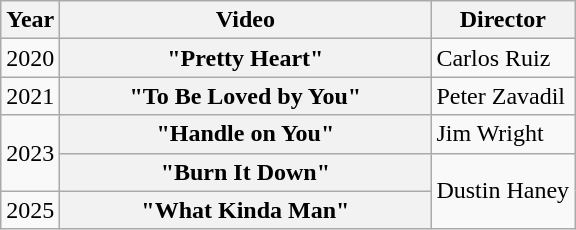<table class="wikitable plainrowheaders">
<tr>
<th>Year</th>
<th style="width:15em;">Video</th>
<th>Director</th>
</tr>
<tr>
<td>2020</td>
<th scope="row">"Pretty Heart"</th>
<td>Carlos Ruiz</td>
</tr>
<tr>
<td>2021</td>
<th scope="row">"To Be Loved by You"</th>
<td>Peter Zavadil</td>
</tr>
<tr>
<td rowspan="2">2023</td>
<th scope="row">"Handle on You"</th>
<td>Jim Wright</td>
</tr>
<tr>
<th scope="row">"Burn It Down"</th>
<td rowspan="2">Dustin Haney</td>
</tr>
<tr>
<td>2025</td>
<th scope="row">"What Kinda Man"</th>
</tr>
</table>
